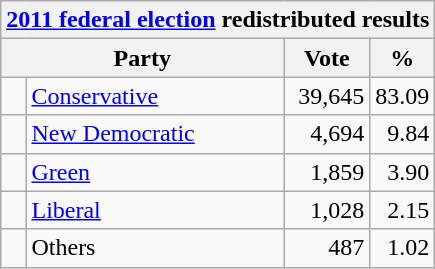<table class="wikitable">
<tr>
<th colspan="4"><a href='#'>2011 federal election</a> redistributed results</th>
</tr>
<tr>
<th bgcolor="#DDDDFF" width="130px" colspan="2">Party</th>
<th bgcolor="#DDDDFF" width="50px">Vote</th>
<th bgcolor="#DDDDFF" width="30px">%</th>
</tr>
<tr>
<td> </td>
<td><a href='#'>Conservative</a></td>
<td align=right>39,645</td>
<td align=right>83.09</td>
</tr>
<tr>
<td> </td>
<td><a href='#'>New Democratic</a></td>
<td align=right>4,694</td>
<td align=right>9.84</td>
</tr>
<tr>
<td> </td>
<td><a href='#'>Green</a></td>
<td align=right>1,859</td>
<td align=right>3.90</td>
</tr>
<tr>
<td> </td>
<td><a href='#'>Liberal</a></td>
<td align=right>1,028</td>
<td align=right>2.15</td>
</tr>
<tr>
<td> </td>
<td>Others</td>
<td align=right>487</td>
<td align=right>1.02</td>
</tr>
</table>
